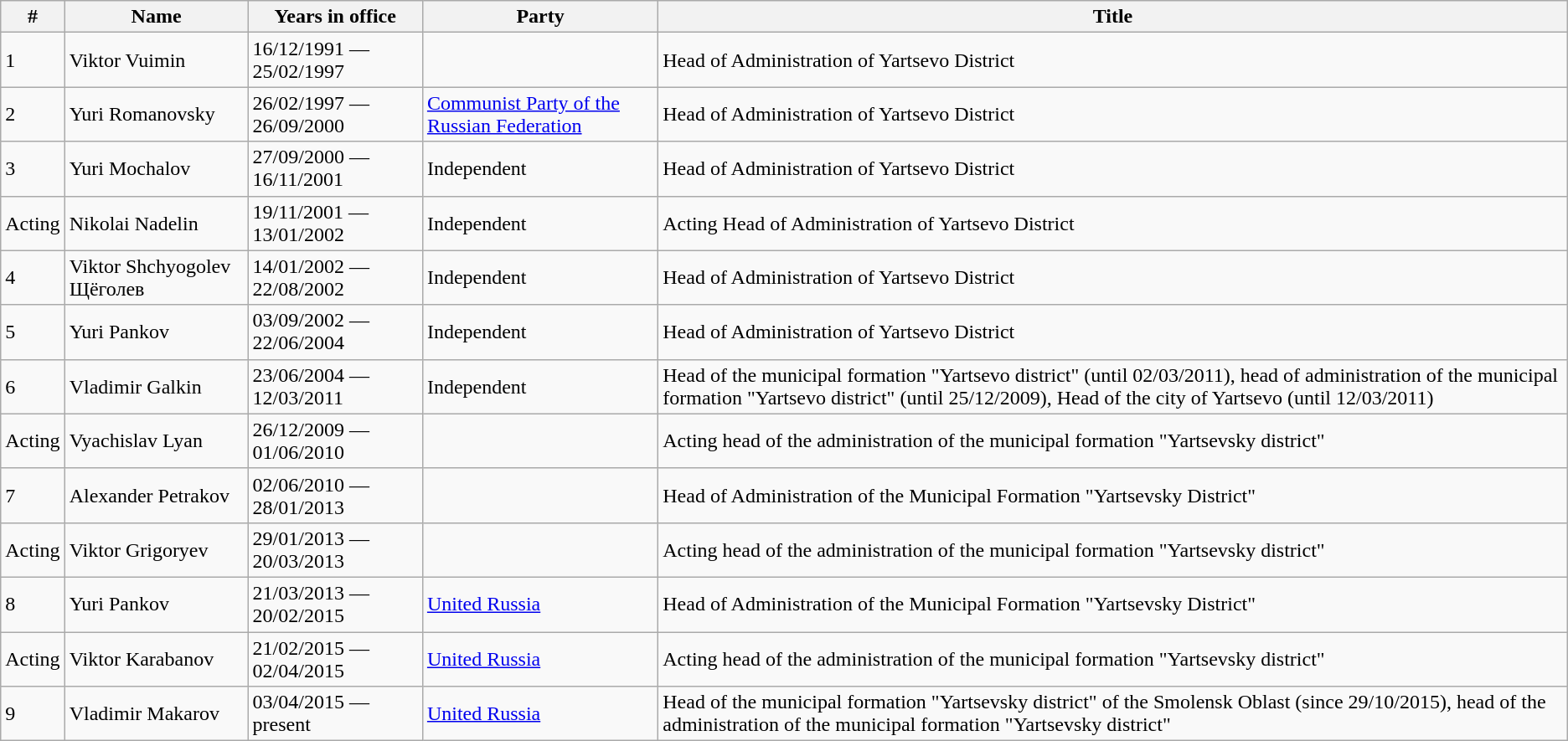<table class="wikitable">
<tr>
<th>#</th>
<th>Name</th>
<th>Years in office</th>
<th>Party</th>
<th>Title</th>
</tr>
<tr>
<td>1</td>
<td>Viktor Vuimin</td>
<td>16/12/1991 — 25/02/1997</td>
<td></td>
<td>Head of Administration of Yartsevo District</td>
</tr>
<tr>
<td>2</td>
<td>Yuri Romanovsky</td>
<td>26/02/1997 — 26/09/2000</td>
<td><a href='#'>Communist Party of the Russian Federation</a></td>
<td>Head of Administration of Yartsevo District</td>
</tr>
<tr>
<td>3</td>
<td>Yuri Mochalov</td>
<td>27/09/2000 — 16/11/2001</td>
<td>Independent</td>
<td>Head of Administration of Yartsevo District</td>
</tr>
<tr>
<td>Acting</td>
<td>Nikolai Nadelin</td>
<td>19/11/2001 — 13/01/2002</td>
<td>Independent</td>
<td>Acting Head of Administration of Yartsevo District</td>
</tr>
<tr>
<td>4</td>
<td>Viktor Shchyogolev Щёголев</td>
<td>14/01/2002 — 22/08/2002</td>
<td>Independent</td>
<td>Head of Administration of Yartsevo District</td>
</tr>
<tr>
<td>5</td>
<td>Yuri Pankov</td>
<td>03/09/2002 — 22/06/2004</td>
<td>Independent</td>
<td>Head of Administration of Yartsevo District</td>
</tr>
<tr>
<td>6</td>
<td>Vladimir Galkin</td>
<td>23/06/2004 — 12/03/2011</td>
<td>Independent</td>
<td>Head of the municipal formation "Yartsevo district" (until 02/03/2011), head of administration of the municipal formation "Yartsevo district" (until 25/12/2009), Head of the city of Yartsevo (until 12/03/2011)</td>
</tr>
<tr>
<td>Acting</td>
<td>Vyachislav Lyan</td>
<td>26/12/2009 — 01/06/2010</td>
<td></td>
<td>Acting head of the administration of the municipal formation "Yartsevsky district"</td>
</tr>
<tr>
<td>7</td>
<td>Alexander Petrakov</td>
<td>02/06/2010 — 28/01/2013</td>
<td></td>
<td>Head of Administration of the Municipal Formation "Yartsevsky District"</td>
</tr>
<tr>
<td>Acting</td>
<td>Viktor Grigoryev</td>
<td>29/01/2013 — 20/03/2013</td>
<td></td>
<td>Acting head of the administration of the municipal formation "Yartsevsky district"</td>
</tr>
<tr>
<td>8</td>
<td>Yuri Pankov</td>
<td>21/03/2013 — 20/02/2015</td>
<td><a href='#'>United Russia</a></td>
<td>Head of Administration of the Municipal Formation "Yartsevsky District"</td>
</tr>
<tr>
<td>Acting</td>
<td>Viktor Karabanov</td>
<td>21/02/2015 — 02/04/2015</td>
<td><a href='#'>United Russia</a></td>
<td>Acting head of the administration of the municipal formation "Yartsevsky district"</td>
</tr>
<tr>
<td>9</td>
<td>Vladimir Makarov</td>
<td>03/04/2015 — present</td>
<td><a href='#'>United Russia</a></td>
<td>Head of the municipal formation "Yartsevsky district" of the Smolensk Oblast (since 29/10/2015), head of the administration of the municipal formation "Yartsevsky district"</td>
</tr>
</table>
